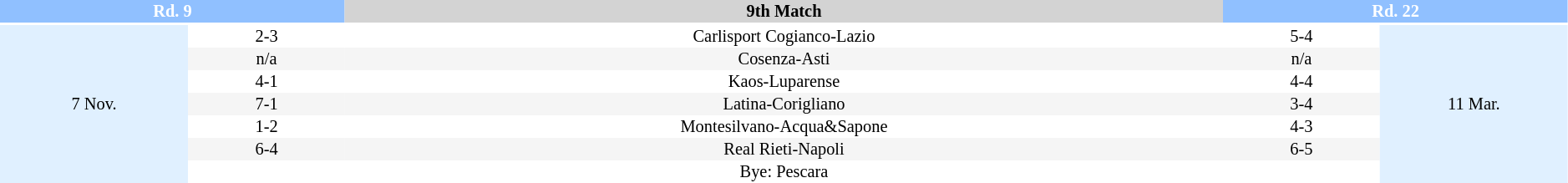<table border=0 cellspacing=0 cellpadding=1 style="font-size: 85%; text-align: center;" width=99%>
<tr>
<td colspan=2 style="background:#90C0FF;color:white;"><strong>Rd. 9</strong></td>
<td style="background:#D3D3D3"><strong>9th Match</strong></td>
<td colspan=2 style="background:#90C0FF;color:white;"><strong>Rd. 22 </strong></td>
</tr>
<tr align=center>
<th width=12%></th>
<th width=10%></th>
<th width=56%></th>
<th width=10%></th>
<th width=12%></th>
</tr>
<tr>
<td style="background:#E0F0FF" rowspan=7>7 Nov.</td>
<td>2-3</td>
<td>Carlisport Cogianco-Lazio</td>
<td>5-4</td>
<td rowspan=7 style="background:#E0F0FF">11 Mar.</td>
</tr>
<tr style="background:#F5F5F5">
<td>n/a</td>
<td>Cosenza-Asti</td>
<td>n/a</td>
</tr>
<tr style="background:#FFFFFF">
<td>4-1</td>
<td>Kaos-Luparense</td>
<td>4-4</td>
</tr>
<tr style="background:#F5F5F5">
<td>7-1</td>
<td>Latina-Corigliano</td>
<td>3-4</td>
</tr>
<tr style="background:#FFFFFF">
<td>1-2</td>
<td>Montesilvano-Acqua&Sapone</td>
<td>4-3</td>
</tr>
<tr style="background:#F5F5F5">
<td>6-4</td>
<td>Real Rieti-Napoli</td>
<td>6-5</td>
</tr>
<tr style="background:#FFFFFF">
<td></td>
<td>Bye: Pescara</td>
<td></td>
</tr>
</table>
